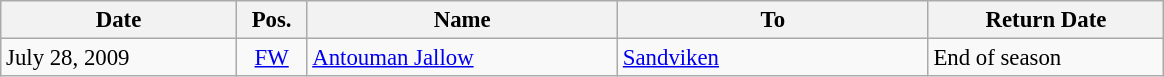<table class="wikitable" style="font-size: 95%;">
<tr>
<th width="150">Date</th>
<th width="40">Pos.</th>
<th width="200">Name</th>
<th width="200">To</th>
<th width="150">Return Date</th>
</tr>
<tr>
<td>July 28, 2009</td>
<td style="text-align: center;"><a href='#'>FW</a></td>
<td> <a href='#'>Antouman Jallow</a></td>
<td> <a href='#'>Sandviken</a></td>
<td>End of season</td>
</tr>
</table>
